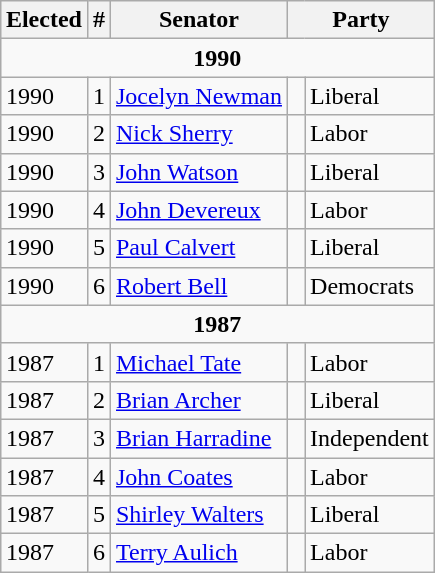<table class="wikitable" style="float:right">
<tr>
<th>Elected</th>
<th>#</th>
<th>Senator</th>
<th colspan="2">Party</th>
</tr>
<tr>
<td style="text-align:center;" colspan="5"><strong>1990</strong></td>
</tr>
<tr>
<td>1990</td>
<td>1</td>
<td><a href='#'>Jocelyn Newman</a></td>
<td> </td>
<td>Liberal</td>
</tr>
<tr>
<td>1990</td>
<td>2</td>
<td><a href='#'>Nick Sherry</a></td>
<td> </td>
<td>Labor</td>
</tr>
<tr>
<td>1990</td>
<td>3</td>
<td><a href='#'>John Watson</a></td>
<td> </td>
<td>Liberal</td>
</tr>
<tr>
<td>1990</td>
<td>4</td>
<td><a href='#'>John Devereux</a></td>
<td> </td>
<td>Labor</td>
</tr>
<tr>
<td>1990</td>
<td>5</td>
<td><a href='#'>Paul Calvert</a></td>
<td> </td>
<td>Liberal</td>
</tr>
<tr>
<td>1990</td>
<td>6</td>
<td><a href='#'>Robert Bell</a></td>
<td> </td>
<td>Democrats</td>
</tr>
<tr>
<td style="text-align:center;" colspan="5"><strong>1987</strong></td>
</tr>
<tr>
<td>1987</td>
<td>1</td>
<td><a href='#'>Michael Tate</a></td>
<td> </td>
<td>Labor</td>
</tr>
<tr>
<td>1987</td>
<td>2</td>
<td><a href='#'>Brian Archer</a></td>
<td> </td>
<td>Liberal</td>
</tr>
<tr>
<td>1987</td>
<td>3</td>
<td><a href='#'>Brian Harradine</a></td>
<td> </td>
<td>Independent</td>
</tr>
<tr>
<td>1987</td>
<td>4</td>
<td><a href='#'>John Coates</a></td>
<td> </td>
<td>Labor</td>
</tr>
<tr>
<td>1987</td>
<td>5</td>
<td><a href='#'>Shirley Walters</a></td>
<td> </td>
<td>Liberal</td>
</tr>
<tr>
<td>1987</td>
<td>6</td>
<td><a href='#'>Terry Aulich</a></td>
<td> </td>
<td>Labor</td>
</tr>
</table>
